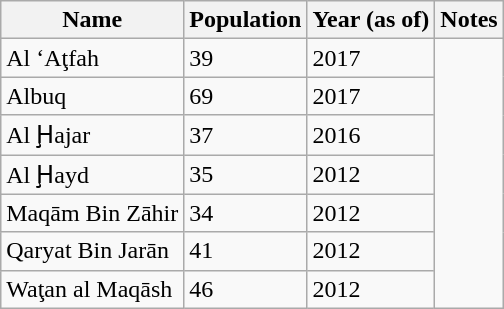<table class="wikitable">
<tr>
<th>Name</th>
<th>Population</th>
<th>Year (as of)</th>
<th>Notes</th>
</tr>
<tr>
<td>Al ‘Aţfah</td>
<td>39</td>
<td>2017</td>
<td rowspan="7"></td>
</tr>
<tr>
<td>Albuq</td>
<td>69</td>
<td>2017</td>
</tr>
<tr>
<td>Al Ḩajar</td>
<td>37</td>
<td>2016</td>
</tr>
<tr>
<td>Al Ḩayd</td>
<td>35</td>
<td>2012</td>
</tr>
<tr>
<td>Maqām Bin Zāhir</td>
<td>34</td>
<td>2012</td>
</tr>
<tr>
<td>Qaryat Bin Jarān</td>
<td>41</td>
<td>2012</td>
</tr>
<tr>
<td>Waţan al Maqāsh</td>
<td>46</td>
<td>2012</td>
</tr>
</table>
